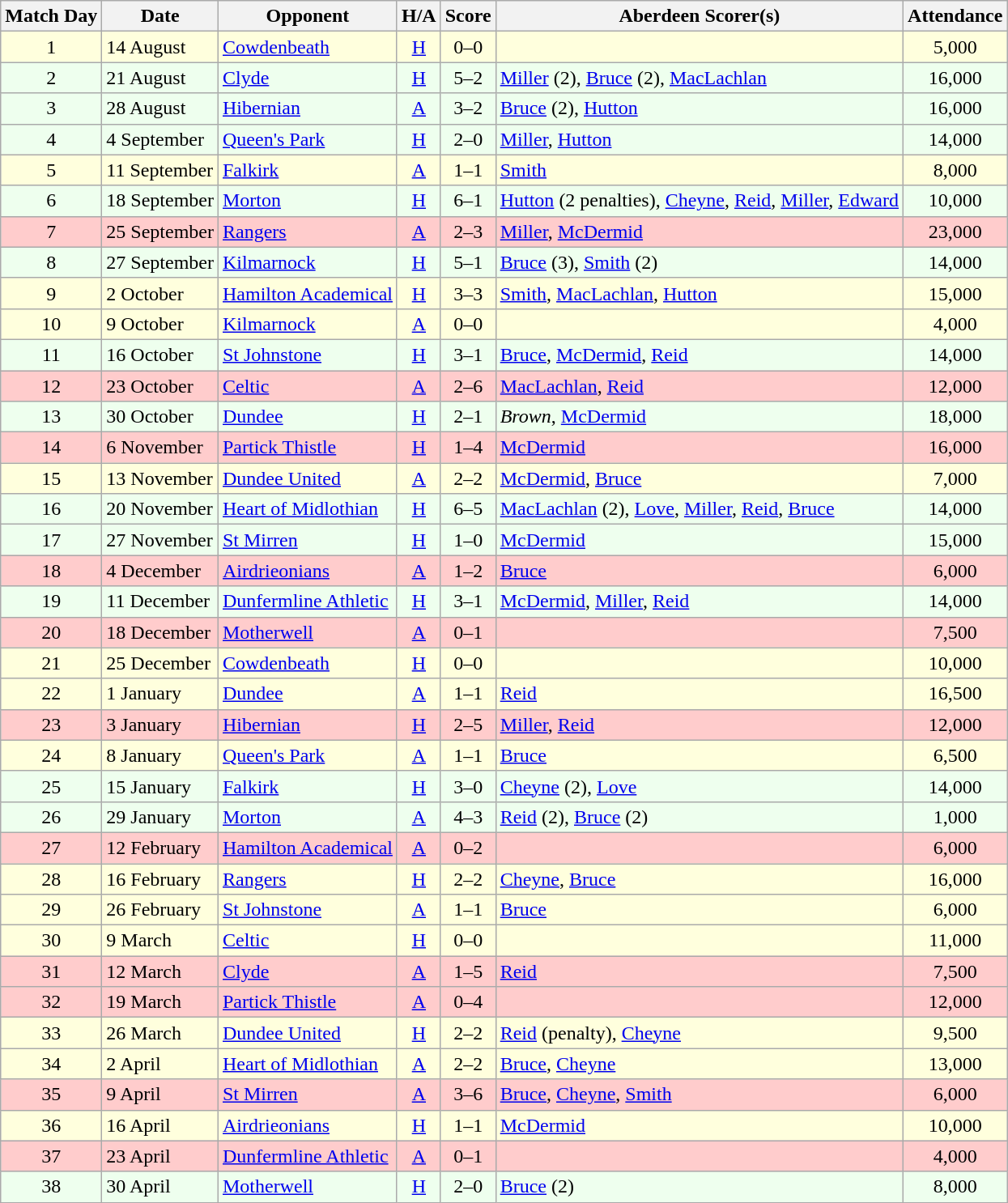<table class="wikitable" style="text-align:center">
<tr>
<th>Match Day</th>
<th>Date</th>
<th>Opponent</th>
<th>H/A</th>
<th>Score</th>
<th>Aberdeen Scorer(s)</th>
<th>Attendance</th>
</tr>
<tr bgcolor=#FFFFDD>
<td>1</td>
<td align=left>14 August</td>
<td align=left><a href='#'>Cowdenbeath</a></td>
<td><a href='#'>H</a></td>
<td>0–0</td>
<td align=left></td>
<td>5,000</td>
</tr>
<tr bgcolor=#EEFFEE>
<td>2</td>
<td align=left>21 August</td>
<td align=left><a href='#'>Clyde</a></td>
<td><a href='#'>H</a></td>
<td>5–2</td>
<td align=left><a href='#'>Miller</a> (2), <a href='#'>Bruce</a> (2), <a href='#'>MacLachlan</a></td>
<td>16,000</td>
</tr>
<tr bgcolor=#EEFFEE>
<td>3</td>
<td align=left>28 August</td>
<td align=left><a href='#'>Hibernian</a></td>
<td><a href='#'>A</a></td>
<td>3–2</td>
<td align=left><a href='#'>Bruce</a> (2), <a href='#'>Hutton</a></td>
<td>16,000</td>
</tr>
<tr bgcolor=#EEFFEE>
<td>4</td>
<td align=left>4 September</td>
<td align=left><a href='#'>Queen's Park</a></td>
<td><a href='#'>H</a></td>
<td>2–0</td>
<td align=left><a href='#'>Miller</a>, <a href='#'>Hutton</a></td>
<td>14,000</td>
</tr>
<tr bgcolor=#FFFFDD>
<td>5</td>
<td align=left>11 September</td>
<td align=left><a href='#'>Falkirk</a></td>
<td><a href='#'>A</a></td>
<td>1–1</td>
<td align=left><a href='#'>Smith</a></td>
<td>8,000</td>
</tr>
<tr bgcolor=#EEFFEE>
<td>6</td>
<td align=left>18 September</td>
<td align=left><a href='#'>Morton</a></td>
<td><a href='#'>H</a></td>
<td>6–1</td>
<td align=left><a href='#'>Hutton</a> (2 penalties), <a href='#'>Cheyne</a>, <a href='#'>Reid</a>, <a href='#'>Miller</a>, <a href='#'>Edward</a></td>
<td>10,000</td>
</tr>
<tr bgcolor=#FFCCCC>
<td>7</td>
<td align=left>25 September</td>
<td align=left><a href='#'>Rangers</a></td>
<td><a href='#'>A</a></td>
<td>2–3</td>
<td align=left><a href='#'>Miller</a>, <a href='#'>McDermid</a></td>
<td>23,000</td>
</tr>
<tr bgcolor=#EEFFEE>
<td>8</td>
<td align=left>27 September</td>
<td align=left><a href='#'>Kilmarnock</a></td>
<td><a href='#'>H</a></td>
<td>5–1</td>
<td align=left><a href='#'>Bruce</a> (3), <a href='#'>Smith</a> (2)</td>
<td>14,000</td>
</tr>
<tr bgcolor=#FFFFDD>
<td>9</td>
<td align=left>2 October</td>
<td align=left><a href='#'>Hamilton Academical</a></td>
<td><a href='#'>H</a></td>
<td>3–3</td>
<td align=left><a href='#'>Smith</a>, <a href='#'>MacLachlan</a>, <a href='#'>Hutton</a></td>
<td>15,000</td>
</tr>
<tr bgcolor=#FFFFDD>
<td>10</td>
<td align=left>9 October</td>
<td align=left><a href='#'>Kilmarnock</a></td>
<td><a href='#'>A</a></td>
<td>0–0</td>
<td align=left></td>
<td>4,000</td>
</tr>
<tr bgcolor=#EEFFEE>
<td>11</td>
<td align=left>16 October</td>
<td align=left><a href='#'>St Johnstone</a></td>
<td><a href='#'>H</a></td>
<td>3–1</td>
<td align=left><a href='#'>Bruce</a>, <a href='#'>McDermid</a>, <a href='#'>Reid</a></td>
<td>14,000</td>
</tr>
<tr bgcolor=#FFCCCC>
<td>12</td>
<td align=left>23 October</td>
<td align=left><a href='#'>Celtic</a></td>
<td><a href='#'>A</a></td>
<td>2–6</td>
<td align=left><a href='#'>MacLachlan</a>, <a href='#'>Reid</a></td>
<td>12,000</td>
</tr>
<tr bgcolor=#EEFFEE>
<td>13</td>
<td align=left>30 October</td>
<td align=left><a href='#'>Dundee</a></td>
<td><a href='#'>H</a></td>
<td>2–1</td>
<td align=left><em>Brown</em>, <a href='#'>McDermid</a></td>
<td>18,000</td>
</tr>
<tr bgcolor=#FFCCCC>
<td>14</td>
<td align=left>6 November</td>
<td align=left><a href='#'>Partick Thistle</a></td>
<td><a href='#'>H</a></td>
<td>1–4</td>
<td align=left><a href='#'>McDermid</a></td>
<td>16,000</td>
</tr>
<tr bgcolor=#FFFFDD>
<td>15</td>
<td align=left>13 November</td>
<td align=left><a href='#'>Dundee United</a></td>
<td><a href='#'>A</a></td>
<td>2–2</td>
<td align=left><a href='#'>McDermid</a>, <a href='#'>Bruce</a></td>
<td>7,000</td>
</tr>
<tr bgcolor=#EEFFEE>
<td>16</td>
<td align=left>20 November</td>
<td align=left><a href='#'>Heart of Midlothian</a></td>
<td><a href='#'>H</a></td>
<td>6–5</td>
<td align=left><a href='#'>MacLachlan</a> (2), <a href='#'>Love</a>, <a href='#'>Miller</a>, <a href='#'>Reid</a>, <a href='#'>Bruce</a></td>
<td>14,000</td>
</tr>
<tr bgcolor=#EEFFEE>
<td>17</td>
<td align=left>27 November</td>
<td align=left><a href='#'>St Mirren</a></td>
<td><a href='#'>H</a></td>
<td>1–0</td>
<td align=left><a href='#'>McDermid</a></td>
<td>15,000</td>
</tr>
<tr bgcolor=#FFCCCC>
<td>18</td>
<td align=left>4 December</td>
<td align=left><a href='#'>Airdrieonians</a></td>
<td><a href='#'>A</a></td>
<td>1–2</td>
<td align=left><a href='#'>Bruce</a></td>
<td>6,000</td>
</tr>
<tr bgcolor=#EEFFEE>
<td>19</td>
<td align=left>11 December</td>
<td align=left><a href='#'>Dunfermline Athletic</a></td>
<td><a href='#'>H</a></td>
<td>3–1</td>
<td align=left><a href='#'>McDermid</a>, <a href='#'>Miller</a>, <a href='#'>Reid</a></td>
<td>14,000</td>
</tr>
<tr bgcolor=#FFCCCC>
<td>20</td>
<td align=left>18 December</td>
<td align=left><a href='#'>Motherwell</a></td>
<td><a href='#'>A</a></td>
<td>0–1</td>
<td align=left></td>
<td>7,500</td>
</tr>
<tr bgcolor=#FFFFDD>
<td>21</td>
<td align=left>25 December</td>
<td align=left><a href='#'>Cowdenbeath</a></td>
<td><a href='#'>H</a></td>
<td>0–0</td>
<td align=left></td>
<td>10,000</td>
</tr>
<tr bgcolor=#FFFFDD>
<td>22</td>
<td align=left>1 January</td>
<td align=left><a href='#'>Dundee</a></td>
<td><a href='#'>A</a></td>
<td>1–1</td>
<td align=left><a href='#'>Reid</a></td>
<td>16,500</td>
</tr>
<tr bgcolor=#FFCCCC>
<td>23</td>
<td align=left>3 January</td>
<td align=left><a href='#'>Hibernian</a></td>
<td><a href='#'>H</a></td>
<td>2–5</td>
<td align=left><a href='#'>Miller</a>, <a href='#'>Reid</a></td>
<td>12,000</td>
</tr>
<tr bgcolor=#FFFFDD>
<td>24</td>
<td align=left>8 January</td>
<td align=left><a href='#'>Queen's Park</a></td>
<td><a href='#'>A</a></td>
<td>1–1</td>
<td align=left><a href='#'>Bruce</a></td>
<td>6,500</td>
</tr>
<tr bgcolor=#EEFFEE>
<td>25</td>
<td align=left>15 January</td>
<td align=left><a href='#'>Falkirk</a></td>
<td><a href='#'>H</a></td>
<td>3–0</td>
<td align=left><a href='#'>Cheyne</a> (2), <a href='#'>Love</a></td>
<td>14,000</td>
</tr>
<tr bgcolor=#EEFFEE>
<td>26</td>
<td align=left>29 January</td>
<td align=left><a href='#'>Morton</a></td>
<td><a href='#'>A</a></td>
<td>4–3</td>
<td align=left><a href='#'>Reid</a> (2), <a href='#'>Bruce</a> (2)</td>
<td>1,000</td>
</tr>
<tr bgcolor=#FFCCCC>
<td>27</td>
<td align=left>12 February</td>
<td align=left><a href='#'>Hamilton Academical</a></td>
<td><a href='#'>A</a></td>
<td>0–2</td>
<td align=left></td>
<td>6,000</td>
</tr>
<tr bgcolor=#FFFFDD>
<td>28</td>
<td align=left>16 February</td>
<td align=left><a href='#'>Rangers</a></td>
<td><a href='#'>H</a></td>
<td>2–2</td>
<td align=left><a href='#'>Cheyne</a>, <a href='#'>Bruce</a></td>
<td>16,000</td>
</tr>
<tr bgcolor=#FFFFDD>
<td>29</td>
<td align=left>26 February</td>
<td align=left><a href='#'>St Johnstone</a></td>
<td><a href='#'>A</a></td>
<td>1–1</td>
<td align=left><a href='#'>Bruce</a></td>
<td>6,000</td>
</tr>
<tr bgcolor=#FFFFDD>
<td>30</td>
<td align=left>9 March</td>
<td align=left><a href='#'>Celtic</a></td>
<td><a href='#'>H</a></td>
<td>0–0</td>
<td align=left></td>
<td>11,000</td>
</tr>
<tr bgcolor=#FFCCCC>
<td>31</td>
<td align=left>12 March</td>
<td align=left><a href='#'>Clyde</a></td>
<td><a href='#'>A</a></td>
<td>1–5</td>
<td align=left><a href='#'>Reid</a></td>
<td>7,500</td>
</tr>
<tr bgcolor=#FFCCCC>
<td>32</td>
<td align=left>19 March</td>
<td align=left><a href='#'>Partick Thistle</a></td>
<td><a href='#'>A</a></td>
<td>0–4</td>
<td align=left></td>
<td>12,000</td>
</tr>
<tr bgcolor=#FFFFDD>
<td>33</td>
<td align=left>26 March</td>
<td align=left><a href='#'>Dundee United</a></td>
<td><a href='#'>H</a></td>
<td>2–2</td>
<td align=left><a href='#'>Reid</a> (penalty), <a href='#'>Cheyne</a></td>
<td>9,500</td>
</tr>
<tr bgcolor=#FFFFDD>
<td>34</td>
<td align=left>2 April</td>
<td align=left><a href='#'>Heart of Midlothian</a></td>
<td><a href='#'>A</a></td>
<td>2–2</td>
<td align=left><a href='#'>Bruce</a>, <a href='#'>Cheyne</a></td>
<td>13,000</td>
</tr>
<tr bgcolor=#FFCCCC>
<td>35</td>
<td align=left>9 April</td>
<td align=left><a href='#'>St Mirren</a></td>
<td><a href='#'>A</a></td>
<td>3–6</td>
<td align=left><a href='#'>Bruce</a>, <a href='#'>Cheyne</a>, <a href='#'>Smith</a></td>
<td>6,000</td>
</tr>
<tr bgcolor=#FFFFDD>
<td>36</td>
<td align=left>16 April</td>
<td align=left><a href='#'>Airdrieonians</a></td>
<td><a href='#'>H</a></td>
<td>1–1</td>
<td align=left><a href='#'>McDermid</a></td>
<td>10,000</td>
</tr>
<tr bgcolor=#FFCCCC>
<td>37</td>
<td align=left>23 April</td>
<td align=left><a href='#'>Dunfermline Athletic</a></td>
<td><a href='#'>A</a></td>
<td>0–1</td>
<td align=left></td>
<td>4,000</td>
</tr>
<tr bgcolor=#EEFFEE>
<td>38</td>
<td align=left>30 April</td>
<td align=left><a href='#'>Motherwell</a></td>
<td><a href='#'>H</a></td>
<td>2–0</td>
<td align=left><a href='#'>Bruce</a> (2)</td>
<td>8,000</td>
</tr>
</table>
